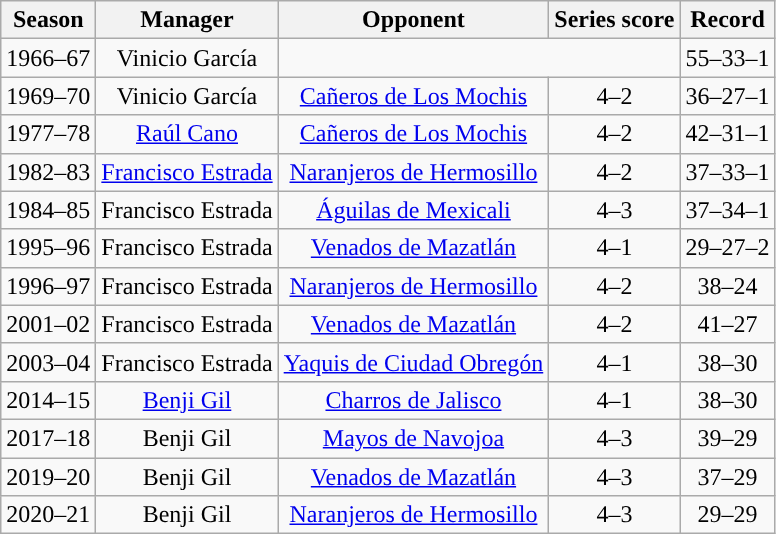<table class="wikitable">
<tr>
<th>Season</th>
<th>Manager</th>
<th>Opponent</th>
<th>Series score</th>
<th>Record</th>
</tr>
<tr style="text-align:center;">
<td>1966–67</td>
<td>Vinicio García</td>
<td colspan=2></td>
<td>55–33–1</td>
</tr>
<tr style="text-align:center;">
<td>1969–70</td>
<td>Vinicio García</td>
<td><a href='#'>Cañeros de Los Mochis</a></td>
<td>4–2</td>
<td>36–27–1</td>
</tr>
<tr style="text-align:center;">
<td>1977–78</td>
<td><a href='#'>Raúl Cano</a></td>
<td><a href='#'>Cañeros de Los Mochis</a></td>
<td>4–2</td>
<td>42–31–1</td>
</tr>
<tr style="text-align:center;">
<td>1982–83</td>
<td><a href='#'>Francisco Estrada</a></td>
<td><a href='#'>Naranjeros de Hermosillo</a></td>
<td>4–2</td>
<td>37–33–1</td>
</tr>
<tr style="text-align:center;">
<td>1984–85</td>
<td>Francisco Estrada</td>
<td><a href='#'>Águilas de Mexicali</a></td>
<td>4–3</td>
<td>37–34–1</td>
</tr>
<tr style="text-align:center;">
<td>1995–96</td>
<td>Francisco Estrada</td>
<td><a href='#'>Venados de Mazatlán</a></td>
<td>4–1</td>
<td>29–27–2</td>
</tr>
<tr style="text-align:center;">
<td>1996–97</td>
<td>Francisco Estrada</td>
<td><a href='#'>Naranjeros de Hermosillo</a></td>
<td>4–2</td>
<td>38–24</td>
</tr>
<tr style="text-align:center;">
<td>2001–02</td>
<td>Francisco Estrada</td>
<td><a href='#'>Venados de Mazatlán</a></td>
<td>4–2</td>
<td>41–27</td>
</tr>
<tr style="text-align:center;">
<td>2003–04</td>
<td>Francisco Estrada</td>
<td><a href='#'>Yaquis de Ciudad Obregón</a></td>
<td>4–1</td>
<td>38–30</td>
</tr>
<tr style="text-align:center;">
<td>2014–15</td>
<td><a href='#'>Benji Gil</a></td>
<td><a href='#'>Charros de Jalisco</a></td>
<td>4–1</td>
<td>38–30</td>
</tr>
<tr style="text-align:center;">
<td>2017–18</td>
<td>Benji Gil</td>
<td><a href='#'>Mayos de Navojoa</a></td>
<td>4–3</td>
<td>39–29</td>
</tr>
<tr style="text-align:center;">
<td>2019–20</td>
<td>Benji Gil</td>
<td><a href='#'>Venados de Mazatlán</a></td>
<td>4–3</td>
<td>37–29</td>
</tr>
<tr style="text-align:center;">
<td>2020–21</td>
<td>Benji Gil</td>
<td><a href='#'>Naranjeros de Hermosillo</a></td>
<td>4–3</td>
<td>29–29</td>
</tr>
</table>
